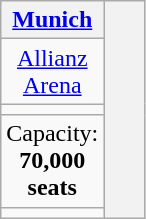<table class="wikitable" style="text-align:center">
<tr>
<th width="20px"><a href='#'>Munich</a></th>
<th width="20px" rowspan=5></th>
</tr>
<tr>
<td><a href='#'>Allianz Arena</a></td>
</tr>
<tr>
<td></td>
</tr>
<tr>
<td>Capacity: <strong>70,000 seats</strong></td>
</tr>
<tr>
<td></td>
</tr>
</table>
